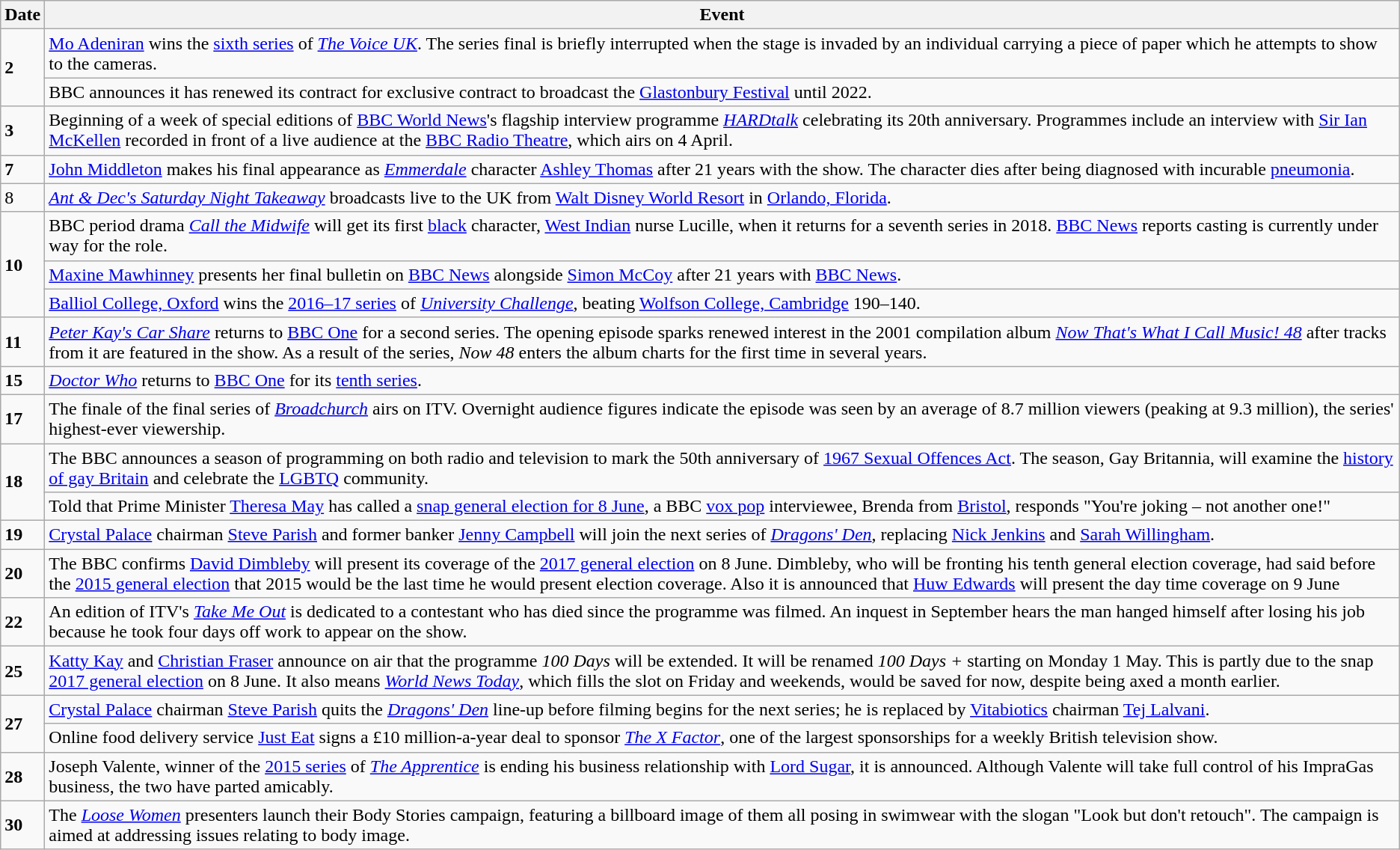<table class="wikitable">
<tr>
<th>Date</th>
<th>Event</th>
</tr>
<tr>
<td rowspan=2><strong>2</strong></td>
<td><a href='#'>Mo Adeniran</a> wins the <a href='#'>sixth series</a> of <em><a href='#'>The Voice UK</a></em>. The series final is briefly interrupted when the stage is invaded by an individual carrying a piece of paper which he attempts to show to the cameras.</td>
</tr>
<tr>
<td>BBC announces it has renewed its contract for exclusive contract to broadcast the <a href='#'>Glastonbury Festival</a> until 2022.</td>
</tr>
<tr>
<td><strong>3</strong></td>
<td>Beginning of a week of special editions of <a href='#'>BBC World News</a>'s flagship interview programme <em><a href='#'>HARDtalk</a></em> celebrating its 20th anniversary. Programmes include an interview with <a href='#'>Sir Ian McKellen</a> recorded in front of a live audience at the <a href='#'>BBC Radio Theatre</a>, which airs on 4 April.</td>
</tr>
<tr>
<td><strong>7</strong></td>
<td><a href='#'>John Middleton</a> makes his final appearance as <em><a href='#'>Emmerdale</a></em> character <a href='#'>Ashley Thomas</a> after 21 years with the show. The character dies after being diagnosed with incurable <a href='#'>pneumonia</a>.</td>
</tr>
<tr>
<td>8</td>
<td><em><a href='#'>Ant & Dec's Saturday Night Takeaway</a></em> broadcasts live to the UK from <a href='#'>Walt Disney World Resort</a> in <a href='#'>Orlando, Florida</a>.</td>
</tr>
<tr>
<td rowspan=3><strong>10</strong></td>
<td>BBC period drama <em><a href='#'>Call the Midwife</a></em> will get its first <a href='#'>black</a> character, <a href='#'>West Indian</a> nurse Lucille, when it returns for a seventh series in 2018. <a href='#'>BBC News</a> reports casting is currently under way for the role.</td>
</tr>
<tr>
<td><a href='#'>Maxine Mawhinney</a> presents her final bulletin on <a href='#'>BBC News</a> alongside <a href='#'>Simon McCoy</a> after 21 years with <a href='#'>BBC News</a>.</td>
</tr>
<tr>
<td><a href='#'>Balliol College, Oxford</a> wins the <a href='#'>2016–17 series</a> of <em><a href='#'>University Challenge</a></em>, beating <a href='#'>Wolfson College, Cambridge</a> 190–140.</td>
</tr>
<tr>
<td><strong>11</strong></td>
<td><em><a href='#'>Peter Kay's Car Share</a></em> returns to <a href='#'>BBC One</a> for a second series. The opening episode sparks renewed interest in the 2001 compilation album <em><a href='#'>Now That's What I Call Music! 48</a></em> after tracks from it are featured in the show. As a result of the series, <em>Now 48</em> enters the album charts for the first time in several years.</td>
</tr>
<tr>
<td><strong>15</strong></td>
<td><em><a href='#'>Doctor Who</a></em> returns to <a href='#'>BBC One</a> for its <a href='#'>tenth series</a>.</td>
</tr>
<tr>
<td><strong>17</strong></td>
<td>The finale of the final series of <em><a href='#'>Broadchurch</a></em> airs on ITV. Overnight audience figures indicate the episode was seen by an average of 8.7 million viewers (peaking at 9.3 million), the series' highest-ever viewership.</td>
</tr>
<tr>
<td rowspan=2><strong>18</strong></td>
<td>The BBC announces a season of programming on both radio and television to mark the 50th anniversary of <a href='#'>1967 Sexual Offences Act</a>. The season, Gay Britannia, will examine the <a href='#'>history of gay Britain</a> and celebrate the <a href='#'>LGBTQ</a> community.</td>
</tr>
<tr>
<td>Told that Prime Minister <a href='#'>Theresa May</a> has called a <a href='#'>snap general election for 8 June</a>, a BBC <a href='#'>vox pop</a> interviewee, Brenda from <a href='#'>Bristol</a>, responds "You're joking – not another one!"</td>
</tr>
<tr>
<td><strong>19</strong></td>
<td><a href='#'>Crystal Palace</a> chairman <a href='#'>Steve Parish</a> and former banker <a href='#'>Jenny Campbell</a> will join the next series of <em><a href='#'>Dragons' Den</a></em>, replacing <a href='#'>Nick Jenkins</a> and <a href='#'>Sarah Willingham</a>.</td>
</tr>
<tr>
<td><strong>20</strong></td>
<td>The BBC confirms <a href='#'>David Dimbleby</a> will present its coverage of the <a href='#'>2017 general election</a> on 8 June. Dimbleby, who will be fronting his tenth general election coverage, had said before the <a href='#'>2015 general election</a> that 2015 would be the last time he would present election coverage. Also it is announced that <a href='#'>Huw Edwards</a> will present the day time coverage on 9 June</td>
</tr>
<tr>
<td><strong>22</strong></td>
<td>An edition of ITV's <em><a href='#'>Take Me Out</a></em> is dedicated to a contestant who has died since the programme was filmed. An inquest in September hears the man hanged himself after losing his job because he took four days off work to appear on the show.</td>
</tr>
<tr>
<td><strong>25</strong></td>
<td><a href='#'>Katty Kay</a> and <a href='#'>Christian Fraser</a> announce on air that the programme <em>100 Days</em> will be extended. It will be renamed <em>100 Days +</em> starting on Monday 1 May. This is partly due to the snap <a href='#'>2017 general election</a> on 8 June. It also means <em><a href='#'>World News Today</a></em>, which fills the slot on Friday and weekends, would be saved for now, despite being axed a month earlier.</td>
</tr>
<tr>
<td rowspan=2><strong>27</strong></td>
<td><a href='#'>Crystal Palace</a> chairman <a href='#'>Steve Parish</a> quits the <em><a href='#'>Dragons' Den</a></em> line-up before filming begins for the next series; he is replaced by <a href='#'>Vitabiotics</a> chairman <a href='#'>Tej Lalvani</a>.</td>
</tr>
<tr>
<td>Online food delivery service <a href='#'>Just Eat</a> signs a £10 million-a-year deal to sponsor <em><a href='#'>The X Factor</a></em>, one of the largest sponsorships for a weekly British television show.</td>
</tr>
<tr>
<td><strong>28</strong></td>
<td>Joseph Valente, winner of the <a href='#'>2015 series</a> of <em><a href='#'>The Apprentice</a></em> is ending his business relationship with <a href='#'>Lord Sugar</a>, it is announced. Although Valente will take full control of his ImpraGas business, the two have parted amicably.</td>
</tr>
<tr>
<td><strong>30</strong></td>
<td>The <em><a href='#'>Loose Women</a></em> presenters launch their Body Stories campaign, featuring a billboard image of them all posing in swimwear with the slogan "Look but don't retouch". The campaign is aimed at addressing issues relating to body image.</td>
</tr>
</table>
